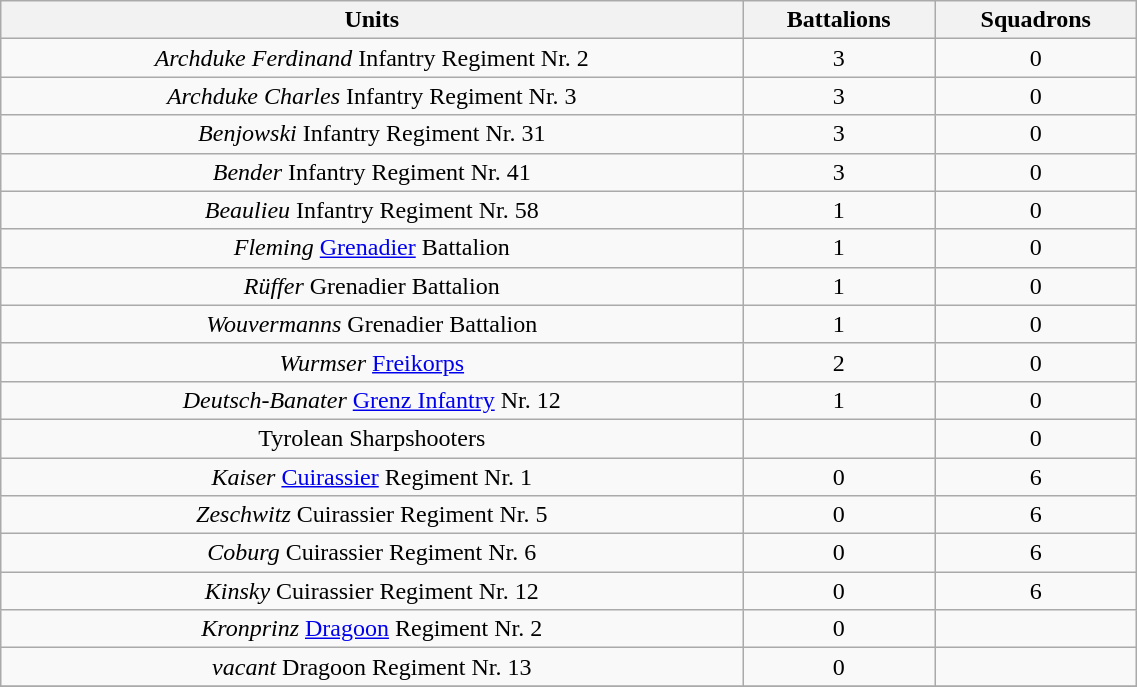<table class="wikitable" style="text-align:center; width:60%;">
<tr>
<th>Units</th>
<th>Battalions</th>
<th>Squadrons</th>
</tr>
<tr>
<td rowspan=1><em>Archduke Ferdinand</em> Infantry Regiment Nr. 2</td>
<td>3</td>
<td>0</td>
</tr>
<tr>
<td rowspan=1><em>Archduke Charles</em> Infantry Regiment Nr. 3</td>
<td>3</td>
<td>0</td>
</tr>
<tr>
<td rowspan=1><em>Benjowski</em> Infantry Regiment Nr. 31</td>
<td>3</td>
<td>0</td>
</tr>
<tr>
<td rowspan=1><em>Bender</em> Infantry Regiment Nr. 41</td>
<td>3</td>
<td>0</td>
</tr>
<tr>
<td rowspan=1><em>Beaulieu</em> Infantry Regiment Nr. 58</td>
<td>1</td>
<td>0</td>
</tr>
<tr>
<td rowspan=1><em>Fleming</em> <a href='#'>Grenadier</a> Battalion</td>
<td>1</td>
<td>0</td>
</tr>
<tr>
<td rowspan=1><em>Rüffer</em> Grenadier Battalion</td>
<td>1</td>
<td>0</td>
</tr>
<tr>
<td rowspan=1><em>Wouvermanns</em> Grenadier Battalion</td>
<td>1</td>
<td>0</td>
</tr>
<tr>
<td rowspan=1><em>Wurmser</em> <a href='#'>Freikorps</a></td>
<td>2</td>
<td>0</td>
</tr>
<tr>
<td rowspan=1><em>Deutsch-Banater</em> <a href='#'>Grenz Infantry</a> Nr. 12</td>
<td>1</td>
<td>0</td>
</tr>
<tr>
<td rowspan=1>Tyrolean Sharpshooters</td>
<td></td>
<td>0</td>
</tr>
<tr>
<td rowspan=1><em>Kaiser</em> <a href='#'>Cuirassier</a> Regiment Nr. 1</td>
<td>0</td>
<td>6</td>
</tr>
<tr>
<td rowspan=1><em>Zeschwitz</em> Cuirassier Regiment Nr. 5</td>
<td>0</td>
<td>6</td>
</tr>
<tr>
<td rowspan=1><em>Coburg</em> Cuirassier Regiment Nr. 6</td>
<td>0</td>
<td>6</td>
</tr>
<tr>
<td rowspan=1><em>Kinsky</em> Cuirassier Regiment Nr. 12</td>
<td>0</td>
<td>6</td>
</tr>
<tr>
<td rowspan=1><em>Kronprinz</em> <a href='#'>Dragoon</a> Regiment Nr. 2</td>
<td>0</td>
<td></td>
</tr>
<tr>
<td rowspan=1><em>vacant</em> Dragoon Regiment Nr. 13</td>
<td>0</td>
<td></td>
</tr>
<tr>
</tr>
</table>
